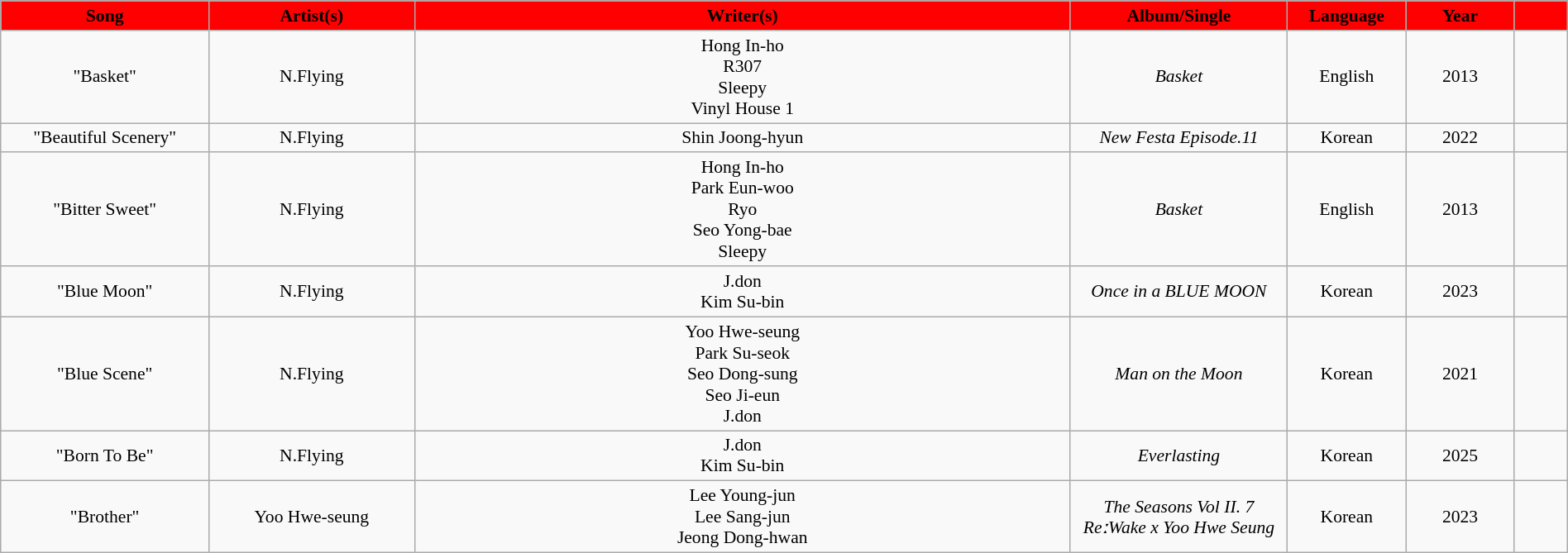<table class="wikitable" style="margin:0.5em auto; clear:both; font-size:.9em; text-align:center; width:100%">
<tr>
<th style="width:200px; background:#FF0000;">Song</th>
<th style="width:200px; background:#FF0000;">Artist(s)</th>
<th style="width:700px; background:#FF0000;">Writer(s)</th>
<th style="width:200px; background:#FF0000;">Album/Single</th>
<th style="width:100px; background:#FF0000;">Language</th>
<th style="width:100px; background:#FF0000;">Year</th>
<th style="width:50px;  background:#FF0000;"></th>
</tr>
<tr>
<td>"Basket"</td>
<td>N.Flying</td>
<td>Hong In-ho <br> R307 <br> Sleepy <br> Vinyl House 1</td>
<td><em>Basket</em></td>
<td>English</td>
<td>2013</td>
<td></td>
</tr>
<tr>
<td>"Beautiful Scenery" </td>
<td>N.Flying</td>
<td>Shin Joong-hyun</td>
<td><em>New Festa Episode.11</em></td>
<td>Korean</td>
<td>2022</td>
<td></td>
</tr>
<tr>
<td>"Bitter Sweet"</td>
<td>N.Flying</td>
<td>Hong In-ho <br> Park Eun-woo <br> Ryo <br> Seo Yong-bae <br> Sleepy</td>
<td><em>Basket</em></td>
<td>English</td>
<td>2013</td>
<td></td>
</tr>
<tr>
<td>"Blue Moon"</td>
<td>N.Flying</td>
<td>J.don <br> Kim Su-bin</td>
<td><em>Once in a BLUE MOON</em></td>
<td>Korean</td>
<td>2023</td>
<td></td>
</tr>
<tr>
<td>"Blue Scene" </td>
<td>N.Flying</td>
<td>Yoo Hwe-seung <br> Park Su-seok <br> Seo Dong-sung <br> Seo Ji-eun <br> J.don</td>
<td><em>Man on the Moon</em></td>
<td>Korean</td>
<td>2021</td>
<td></td>
</tr>
<tr>
<td>"Born To Be"</td>
<td>N.Flying</td>
<td>J.don <br> Kim Su-bin</td>
<td><em>Everlasting</em></td>
<td>Korean</td>
<td>2025</td>
<td></td>
</tr>
<tr>
<td>"Brother"</td>
<td>Yoo Hwe-seung</td>
<td>Lee Young-jun <br> Lee Sang-jun <br> Jeong Dong-hwan</td>
<td><em>The Seasons Vol II. 7 <AKMU's Long day Long night> ReːWake x Yoo Hwe Seung</em></td>
<td>Korean</td>
<td>2023</td>
<td></td>
</tr>
</table>
